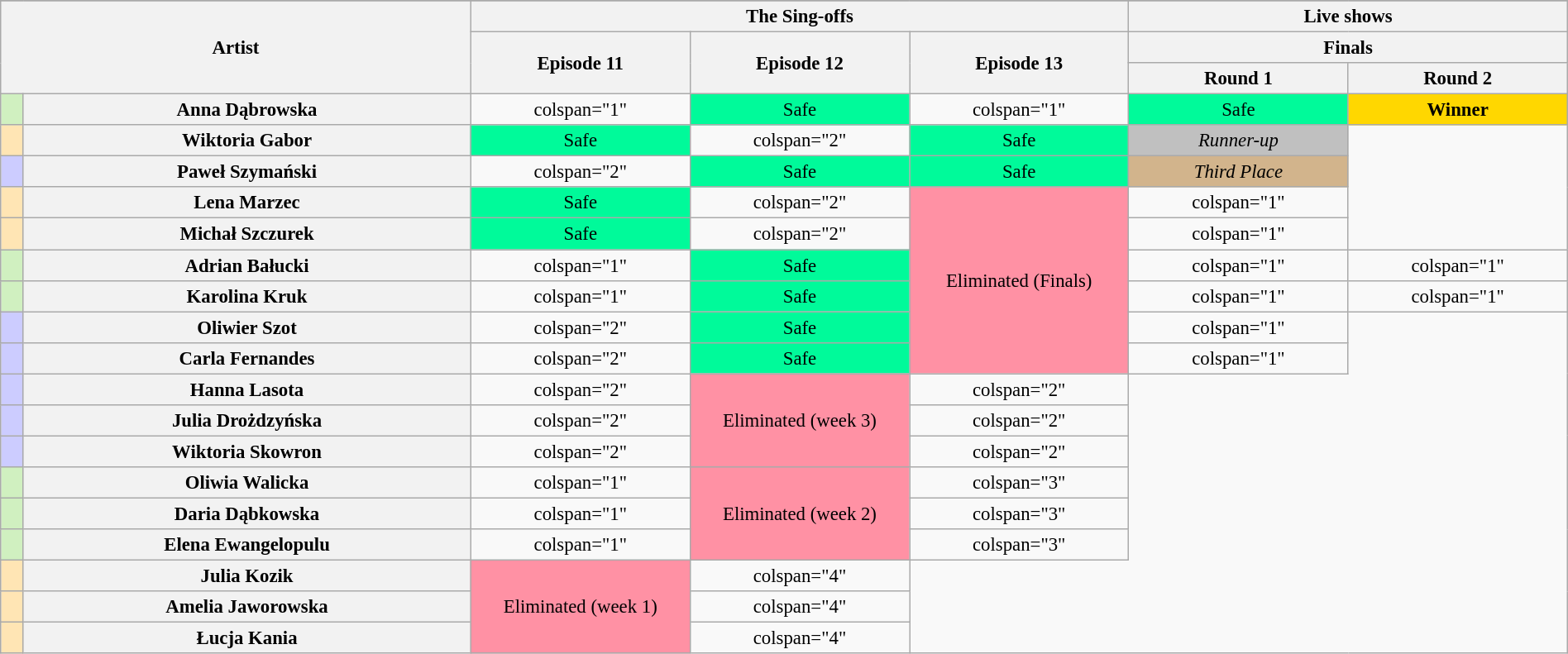<table class="wikitable"  style="text-align:center; font-size:95%; width:100%;">
<tr>
</tr>
<tr>
<th rowspan="3" colspan="2">Artist</th>
<th colspan="3" style="width:14%">The Sing-offs</th>
<th colspan="2" style="width:14%">Live shows</th>
</tr>
<tr>
<th rowspan="2" style="width:14%">Episode 11</th>
<th rowspan="2" style="width:14%">Episode 12</th>
<th rowspan="2" style="width:14%">Episode 13</th>
<th colspan="2" style="width:14%">Finals</th>
</tr>
<tr>
<th style="width:14%;">Round 1</th>
<th style="width:14%;">Round 2</th>
</tr>
<tr>
<th style="background:#d0f0c0;"></th>
<th style="background:#;">Anna Dąbrowska</th>
<td>colspan="1" </td>
<td style="background:#00FA9A;">Safe</td>
<td>colspan="1" </td>
<td style="background:#00FA9A;">Safe</td>
<td style="background:gold;"><strong>Winner</strong></td>
</tr>
<tr>
<th style="background:#ffe5b4;"></th>
<th style="background:#;">Wiktoria Gabor</th>
<td style="background:#00FA9A;">Safe</td>
<td>colspan="2" </td>
<td style="background:#00FA9A;">Safe</td>
<td style="background:silver;"><em>Runner-up</em></td>
</tr>
<tr>
<th style="background:#ccf;"></th>
<th style="background:#;">Paweł Szymański</th>
<td>colspan="2" </td>
<td style="background:#00FA9A;">Safe</td>
<td style="background:#00FA9A;">Safe</td>
<td style="background:tan;"><em>Third Place</em></td>
</tr>
<tr>
<th style="background:#ffe5b4;"></th>
<th style="background:#;">Lena Marzec</th>
<td style="background:#00FA9A;">Safe</td>
<td>colspan="2" </td>
<td rowspan="6" colspan="1" style="background:#FF91A4;">Eliminated (Finals)</td>
<td>colspan="1" </td>
</tr>
<tr>
<th style="background:#ffe5b4;"></th>
<th style="background:#;">Michał Szczurek</th>
<td style="background:#00FA9A;">Safe</td>
<td>colspan="2" </td>
<td>colspan="1" </td>
</tr>
<tr>
<th style="background:#d0f0c0;"></th>
<th style="background:#;">Adrian Bałucki</th>
<td>colspan="1" </td>
<td style="background:#00FA9A;">Safe</td>
<td>colspan="1" </td>
<td>colspan="1" </td>
</tr>
<tr>
<th style="background:#d0f0c0;"></th>
<th style="background:#;">Karolina Kruk</th>
<td>colspan="1" </td>
<td style="background:#00FA9A;">Safe</td>
<td>colspan="1" </td>
<td>colspan="1" </td>
</tr>
<tr>
<th style="background:#ccf;"></th>
<th style="background:#;">Oliwier Szot</th>
<td>colspan="2" </td>
<td style="background:#00FA9A;">Safe</td>
<td>colspan="1" </td>
</tr>
<tr>
<th style="background:#ccf;"></th>
<th style="background:#;">Carla Fernandes</th>
<td>colspan="2" </td>
<td style="background:#00FA9A;">Safe</td>
<td>colspan="1" </td>
</tr>
<tr>
<th style="background:#ccf;"></th>
<th style="background:#;">Hanna Lasota</th>
<td>colspan="2" </td>
<td rowspan="3" colspan="1" style="background:#FF91A4;">Eliminated (week 3)</td>
<td>colspan="2" </td>
</tr>
<tr>
<th style="background:#ccf;"></th>
<th style="background:#;">Julia Drożdzyńska</th>
<td>colspan="2" </td>
<td>colspan="2" </td>
</tr>
<tr>
<th style="background:#ccf;"></th>
<th style="background:#;">Wiktoria Skowron</th>
<td>colspan="2" </td>
<td>colspan="2" </td>
</tr>
<tr>
<th style="background:#d0f0c0;"></th>
<th style="background:#;">Oliwia Walicka</th>
<td>colspan="1" </td>
<td rowspan="3" colspan="1" style="background:#FF91A4;">Eliminated (week 2)</td>
<td>colspan="3" </td>
</tr>
<tr>
<th style="background:#d0f0c0;"></th>
<th style="background:#;">Daria Dąbkowska</th>
<td>colspan="1" </td>
<td>colspan="3" </td>
</tr>
<tr>
<th style="background:#d0f0c0;"></th>
<th style="background:#;">Elena Ewangelopulu</th>
<td>colspan="1" </td>
<td>colspan="3" </td>
</tr>
<tr>
<th style="background:#ffe5b4;"></th>
<th style="background:#;">Julia Kozik</th>
<td rowspan="3" colspan="1" style="background:#FF91A4;">Eliminated (week 1)</td>
<td>colspan="4" </td>
</tr>
<tr>
<th style="background:#ffe5b4;"></th>
<th style="background:#;">Amelia Jaworowska</th>
<td>colspan="4" </td>
</tr>
<tr>
<th style="background:#ffe5b4;"></th>
<th style="background:#;">Łucja Kania</th>
<td>colspan="4" </td>
</tr>
</table>
